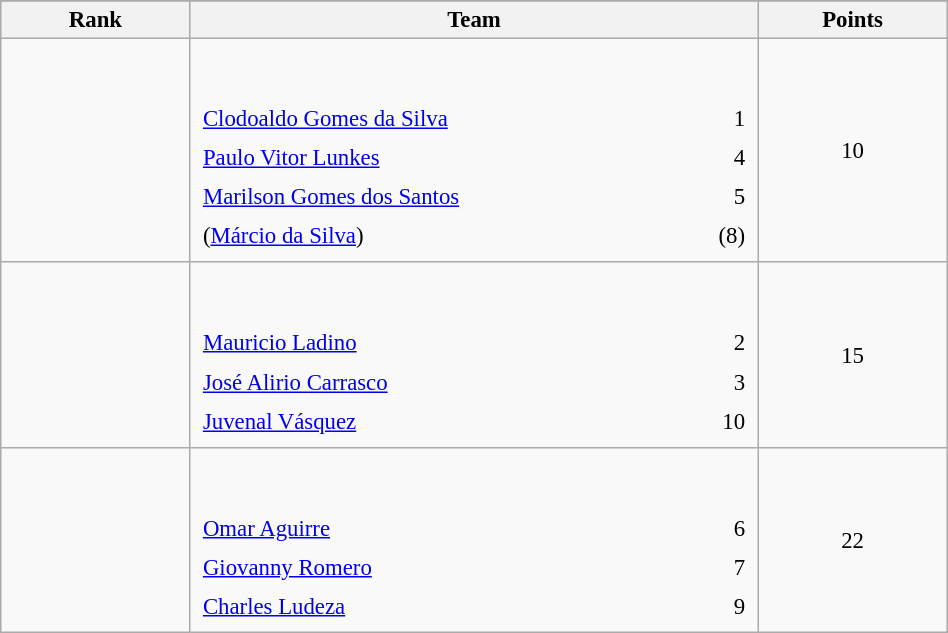<table class="wikitable sortable" style=" text-align:center; font-size:95%;" width="50%">
<tr>
</tr>
<tr>
<th width=10%>Rank</th>
<th width=30%>Team</th>
<th width=10%>Points</th>
</tr>
<tr>
<td align=center></td>
<td align=left> <br><br><table width=100%>
<tr>
<td align=left style="border:0"><a href='#'>Clodoaldo Gomes da Silva</a></td>
<td align=right style="border:0">1</td>
</tr>
<tr>
<td align=left style="border:0"><a href='#'>Paulo Vitor Lunkes</a></td>
<td align=right style="border:0">4</td>
</tr>
<tr>
<td align=left style="border:0"><a href='#'>Marilson Gomes dos Santos</a></td>
<td align=right style="border:0">5</td>
</tr>
<tr>
<td align=left style="border:0">(<a href='#'>Márcio da Silva</a>)</td>
<td align=right style="border:0">(8)</td>
</tr>
</table>
</td>
<td>10</td>
</tr>
<tr>
<td align=center></td>
<td align=left> <br><br><table width=100%>
<tr>
<td align=left style="border:0"><a href='#'>Mauricio Ladino</a></td>
<td align=right style="border:0">2</td>
</tr>
<tr>
<td align=left style="border:0"><a href='#'>José Alirio Carrasco</a></td>
<td align=right style="border:0">3</td>
</tr>
<tr>
<td align=left style="border:0"><a href='#'>Juvenal Vásquez</a></td>
<td align=right style="border:0">10</td>
</tr>
</table>
</td>
<td>15</td>
</tr>
<tr>
<td align=center></td>
<td align=left> <br><br><table width=100%>
<tr>
<td align=left style="border:0"><a href='#'>Omar Aguirre</a></td>
<td align=right style="border:0">6</td>
</tr>
<tr>
<td align=left style="border:0"><a href='#'>Giovanny Romero</a></td>
<td align=right style="border:0">7</td>
</tr>
<tr>
<td align=left style="border:0"><a href='#'>Charles Ludeza</a></td>
<td align=right style="border:0">9</td>
</tr>
</table>
</td>
<td>22</td>
</tr>
</table>
